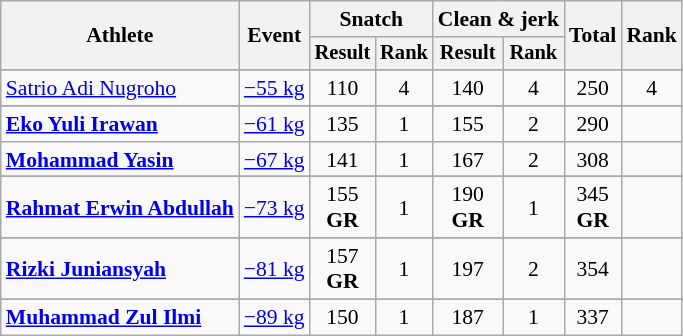<table class="wikitable" style="font-size:90%">
<tr>
<th rowspan="2">Athlete</th>
<th rowspan="2">Event</th>
<th colspan="2">Snatch</th>
<th colspan="2">Clean & jerk</th>
<th rowspan="2">Total</th>
<th rowspan="2">Rank</th>
</tr>
<tr style="font-size:95%">
<th>Result</th>
<th>Rank</th>
<th>Result</th>
<th>Rank</th>
</tr>
<tr>
</tr>
<tr align=center>
<td align=left><a href='#'>Satrio Adi Nugroho</a></td>
<td align=left><a href='#'>−55 kg</a></td>
<td>110</td>
<td>4</td>
<td>140</td>
<td>4</td>
<td>250</td>
<td>4</td>
</tr>
<tr>
</tr>
<tr align=center>
<td align=left><strong><a href='#'>Eko Yuli Irawan</a></strong></td>
<td align=left><a href='#'>−61 kg</a></td>
<td>135</td>
<td>1</td>
<td>155</td>
<td>2</td>
<td>290</td>
<td></td>
</tr>
<tr align=center>
<td align=left><strong><a href='#'>Mohammad Yasin</a></strong></td>
<td align=left><a href='#'>−67 kg</a></td>
<td>141</td>
<td>1</td>
<td>167</td>
<td>2</td>
<td>308</td>
<td></td>
</tr>
<tr>
</tr>
<tr align=center>
<td align=left><strong><a href='#'>Rahmat Erwin Abdullah</a></strong></td>
<td align=left><a href='#'>−73 kg</a></td>
<td>155<br><strong>GR</strong></td>
<td>1</td>
<td>190<br><strong>GR</strong></td>
<td>1</td>
<td>345<br><strong>GR</strong></td>
<td></td>
</tr>
<tr>
</tr>
<tr align=center>
<td align=left><strong><a href='#'>Rizki Juniansyah</a></strong></td>
<td align=left><a href='#'>−81 kg</a></td>
<td>157<br><strong>GR</strong></td>
<td>1</td>
<td>197</td>
<td>2</td>
<td>354</td>
<td></td>
</tr>
<tr>
</tr>
<tr align=center>
<td align=left><strong><a href='#'>Muhammad Zul Ilmi</a></strong></td>
<td align=left><a href='#'>−89 kg</a></td>
<td>150</td>
<td>1</td>
<td>187</td>
<td>1</td>
<td>337</td>
<td></td>
</tr>
</table>
